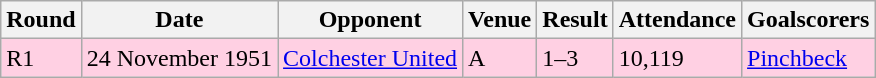<table class="wikitable">
<tr>
<th>Round</th>
<th>Date</th>
<th>Opponent</th>
<th>Venue</th>
<th>Result</th>
<th>Attendance</th>
<th>Goalscorers</th>
</tr>
<tr style="background-color: #ffd0e3;">
<td>R1</td>
<td>24 November 1951</td>
<td><a href='#'>Colchester United</a></td>
<td>A</td>
<td>1–3</td>
<td>10,119</td>
<td><a href='#'>Pinchbeck</a></td>
</tr>
</table>
